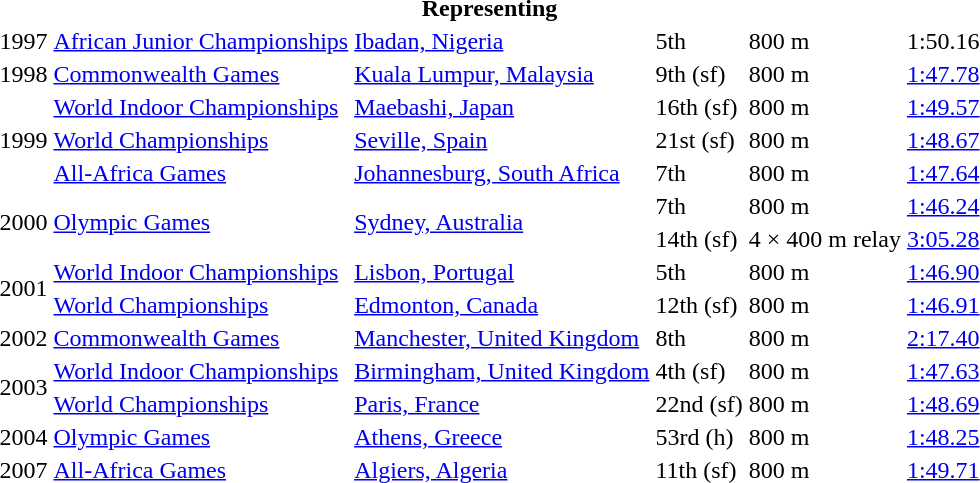<table>
<tr>
<th colspan="6">Representing </th>
</tr>
<tr>
<td>1997</td>
<td><a href='#'>African Junior Championships</a></td>
<td><a href='#'>Ibadan, Nigeria</a></td>
<td>5th</td>
<td>800 m</td>
<td>1:50.16</td>
</tr>
<tr>
<td>1998</td>
<td><a href='#'>Commonwealth Games</a></td>
<td><a href='#'>Kuala Lumpur, Malaysia</a></td>
<td>9th (sf)</td>
<td>800 m</td>
<td><a href='#'>1:47.78</a></td>
</tr>
<tr>
<td rowspan=3>1999</td>
<td><a href='#'>World Indoor Championships</a></td>
<td><a href='#'>Maebashi, Japan</a></td>
<td>16th (sf)</td>
<td>800 m</td>
<td><a href='#'>1:49.57</a></td>
</tr>
<tr>
<td><a href='#'>World Championships</a></td>
<td><a href='#'>Seville, Spain</a></td>
<td>21st (sf)</td>
<td>800 m</td>
<td><a href='#'>1:48.67</a></td>
</tr>
<tr>
<td><a href='#'>All-Africa Games</a></td>
<td><a href='#'>Johannesburg, South Africa</a></td>
<td>7th</td>
<td>800 m</td>
<td><a href='#'>1:47.64</a></td>
</tr>
<tr>
<td rowspan=2>2000</td>
<td rowspan=2><a href='#'>Olympic Games</a></td>
<td rowspan=2><a href='#'>Sydney, Australia</a></td>
<td>7th</td>
<td>800 m</td>
<td><a href='#'>1:46.24</a></td>
</tr>
<tr>
<td>14th (sf)</td>
<td>4 × 400 m relay</td>
<td><a href='#'>3:05.28</a></td>
</tr>
<tr>
<td rowspan=2>2001</td>
<td><a href='#'>World Indoor Championships</a></td>
<td><a href='#'>Lisbon, Portugal</a></td>
<td>5th</td>
<td>800 m</td>
<td><a href='#'>1:46.90</a></td>
</tr>
<tr>
<td><a href='#'>World Championships</a></td>
<td><a href='#'>Edmonton, Canada</a></td>
<td>12th (sf)</td>
<td>800 m</td>
<td><a href='#'>1:46.91</a></td>
</tr>
<tr>
<td>2002</td>
<td><a href='#'>Commonwealth Games</a></td>
<td><a href='#'>Manchester, United Kingdom</a></td>
<td>8th</td>
<td>800 m</td>
<td><a href='#'>2:17.40</a></td>
</tr>
<tr>
<td rowspan=2>2003</td>
<td><a href='#'>World Indoor Championships</a></td>
<td><a href='#'>Birmingham, United Kingdom</a></td>
<td>4th (sf)</td>
<td>800 m</td>
<td><a href='#'>1:47.63</a></td>
</tr>
<tr>
<td><a href='#'>World Championships</a></td>
<td><a href='#'>Paris, France</a></td>
<td>22nd (sf)</td>
<td>800 m</td>
<td><a href='#'>1:48.69</a></td>
</tr>
<tr>
<td>2004</td>
<td><a href='#'>Olympic Games</a></td>
<td><a href='#'>Athens, Greece</a></td>
<td>53rd (h)</td>
<td>800 m</td>
<td><a href='#'>1:48.25</a></td>
</tr>
<tr>
<td>2007</td>
<td><a href='#'>All-Africa Games</a></td>
<td><a href='#'>Algiers, Algeria</a></td>
<td>11th (sf)</td>
<td>800 m</td>
<td><a href='#'>1:49.71</a></td>
</tr>
</table>
